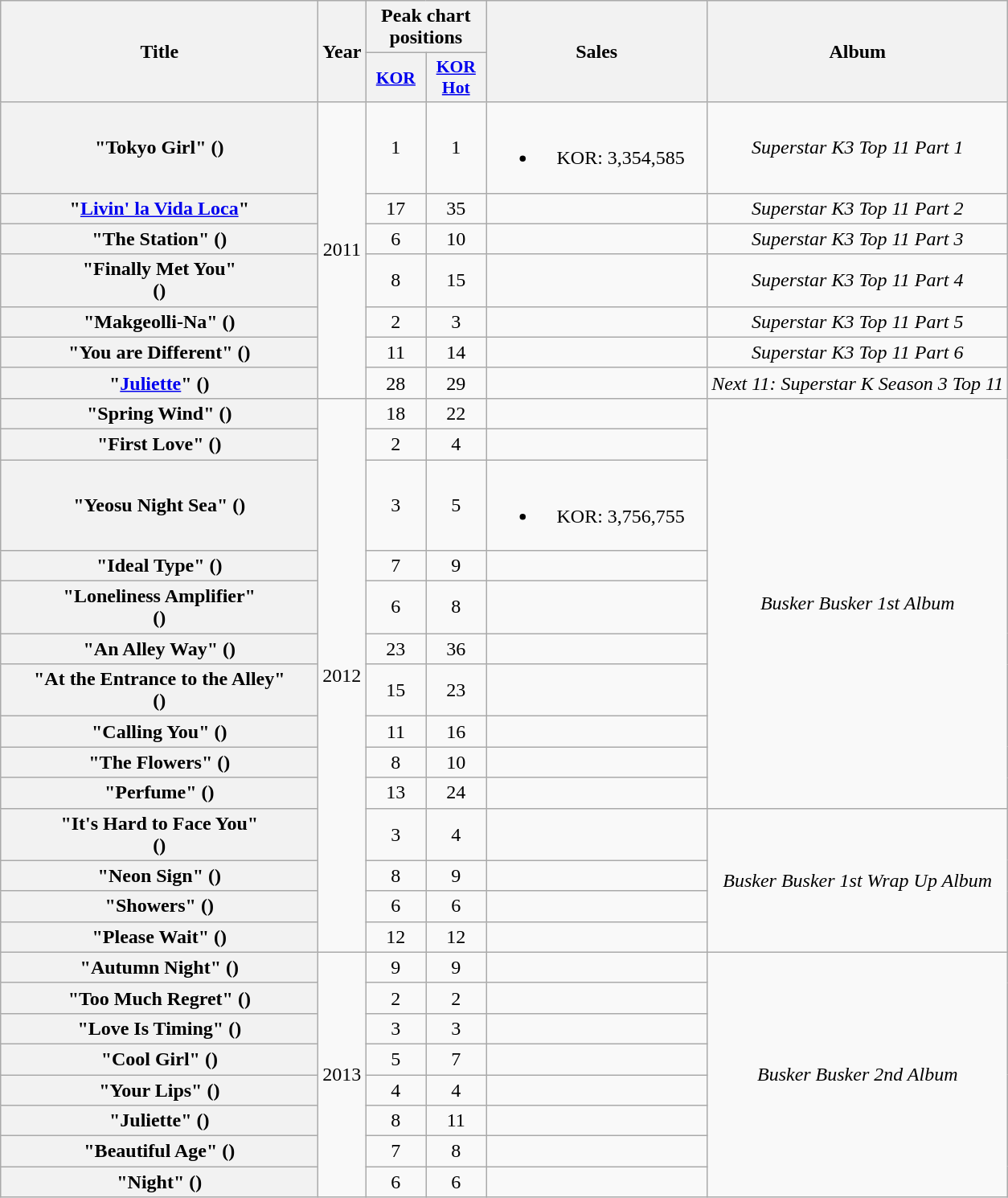<table class="wikitable plainrowheaders" style="text-align:center;" border="1">
<tr>
<th scope="col" rowspan="2" style="width:16em;">Title</th>
<th scope="col" rowspan="2">Year</th>
<th scope="col" colspan="2">Peak chart positions</th>
<th rowspan="2" style="width:11em;">Sales</th>
<th scope="col" rowspan="2">Album</th>
</tr>
<tr>
<th scope="col" style="width:3em;font-size:90%;"><a href='#'>KOR</a><br></th>
<th scope="col" style="width:3em;font-size:90%;"><a href='#'>KOR Hot</a><br></th>
</tr>
<tr>
<th scope="row">"Tokyo Girl" ()</th>
<td rowspan="7">2011</td>
<td>1</td>
<td>1</td>
<td><br><ul><li>KOR: 3,354,585</li></ul></td>
<td><em>Superstar K3 Top 11 Part 1</em></td>
</tr>
<tr>
<th scope="row">"<a href='#'>Livin' la Vida Loca</a>"</th>
<td>17</td>
<td>35</td>
<td></td>
<td><em>Superstar K3 Top 11 Part 2</em></td>
</tr>
<tr>
<th scope="row">"The Station" ()</th>
<td>6</td>
<td>10</td>
<td></td>
<td><em>Superstar K3 Top 11 Part 3</em></td>
</tr>
<tr>
<th scope="row">"Finally Met You" <br>()</th>
<td>8</td>
<td>15</td>
<td></td>
<td><em>Superstar K3 Top 11 Part 4</em></td>
</tr>
<tr>
<th scope="row">"Makgeolli-Na" ()</th>
<td>2</td>
<td>3</td>
<td></td>
<td><em>Superstar K3 Top 11 Part 5</em></td>
</tr>
<tr>
<th scope="row">"You are Different" ()</th>
<td>11</td>
<td>14</td>
<td></td>
<td><em>Superstar K3 Top 11 Part 6</em></td>
</tr>
<tr>
<th scope="row">"<a href='#'>Juliette</a>" () <br></th>
<td>28</td>
<td>29</td>
<td></td>
<td><em>Next 11: Superstar K Season 3 Top 11</em></td>
</tr>
<tr>
<th scope="row">"Spring Wind" ()</th>
<td rowspan="14">2012</td>
<td>18</td>
<td>22</td>
<td></td>
<td rowspan="10"><em>Busker Busker 1st Album</em></td>
</tr>
<tr>
<th scope="row">"First Love" ()</th>
<td>2</td>
<td>4</td>
<td></td>
</tr>
<tr>
<th scope="row">"Yeosu Night Sea" ()</th>
<td>3</td>
<td>5</td>
<td><br><ul><li>KOR: 3,756,755</li></ul></td>
</tr>
<tr>
<th scope="row">"Ideal Type" ()</th>
<td>7</td>
<td>9</td>
<td></td>
</tr>
<tr>
<th scope="row">"Loneliness Amplifier" <br>()</th>
<td>6</td>
<td>8</td>
<td></td>
</tr>
<tr>
<th scope="row">"An Alley Way" ()</th>
<td>23</td>
<td>36</td>
<td></td>
</tr>
<tr>
<th scope="row">"At the Entrance to the Alley" <br>()</th>
<td>15</td>
<td>23</td>
<td></td>
</tr>
<tr>
<th scope="row">"Calling You" ()</th>
<td>11</td>
<td>16</td>
<td></td>
</tr>
<tr>
<th scope="row">"The Flowers" ()</th>
<td>8</td>
<td>10</td>
<td></td>
</tr>
<tr>
<th scope="row">"Perfume" ()</th>
<td>13</td>
<td>24</td>
<td></td>
</tr>
<tr>
<th scope="row">"It's Hard to Face You" <br>()</th>
<td>3</td>
<td>4</td>
<td></td>
<td rowspan="4"><em>Busker Busker 1st Wrap Up Album</em></td>
</tr>
<tr>
<th scope="row">"Neon Sign" ()</th>
<td>8</td>
<td>9</td>
<td></td>
</tr>
<tr>
<th scope="row">"Showers" ()</th>
<td>6</td>
<td>6</td>
<td></td>
</tr>
<tr>
<th scope="row">"Please Wait" ()</th>
<td>12</td>
<td>12</td>
<td></td>
</tr>
<tr>
<th scope="row">"Autumn Night" ()</th>
<td rowspan="8">2013</td>
<td>9</td>
<td>9</td>
<td></td>
<td rowspan="8"><em>Busker Busker 2nd Album</em></td>
</tr>
<tr>
<th scope="row">"Too Much Regret" ()</th>
<td>2</td>
<td>2</td>
<td></td>
</tr>
<tr>
<th scope="row">"Love Is Timing" ()</th>
<td>3</td>
<td>3</td>
<td></td>
</tr>
<tr>
<th scope="row">"Cool Girl" ()</th>
<td>5</td>
<td>7</td>
<td></td>
</tr>
<tr>
<th scope="row">"Your Lips" () <br></th>
<td>4</td>
<td>4</td>
<td></td>
</tr>
<tr>
<th scope="row">"Juliette" ()</th>
<td>8</td>
<td>11</td>
<td></td>
</tr>
<tr>
<th scope="row">"Beautiful Age" ()</th>
<td>7</td>
<td>8</td>
<td></td>
</tr>
<tr>
<th scope="row">"Night" ()</th>
<td>6</td>
<td>6</td>
<td></td>
</tr>
</table>
